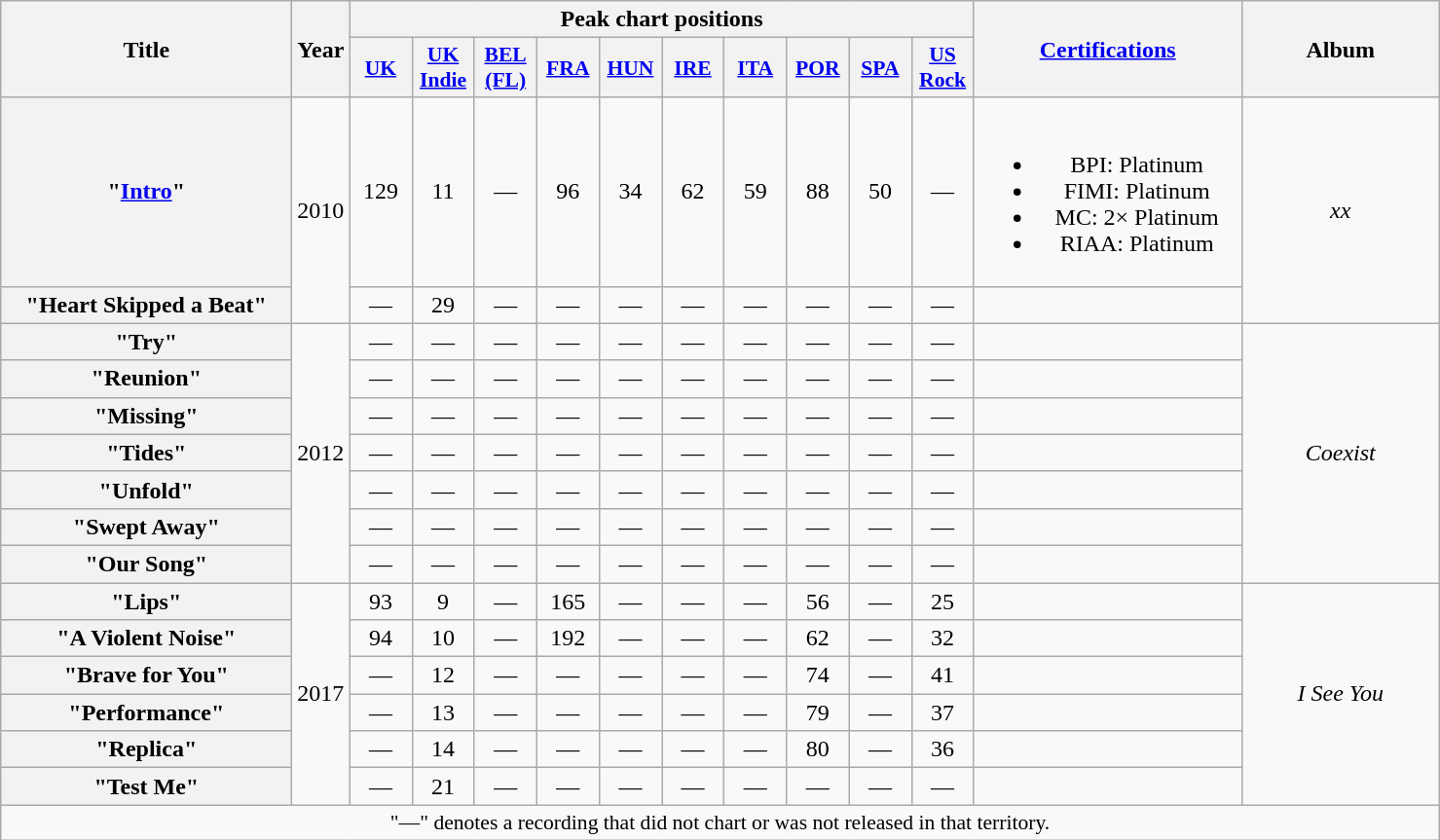<table class="wikitable plainrowheaders" style="text-align:center">
<tr>
<th scope="col" rowspan="2" style="width: 12em;">Title</th>
<th scope="col" rowspan="2" style="width: 1em;">Year</th>
<th scope="col" colspan="10">Peak chart positions</th>
<th scope="col" rowspan="2" style="width: 11em;"><a href='#'>Certifications</a></th>
<th scope="col" rowspan="2" style="width: 8em;">Album</th>
</tr>
<tr>
<th scope="col" style="width:2.5em;font-size:90%;"><a href='#'>UK</a><br></th>
<th scope="col" style="width:2.5em;font-size:90%;"><a href='#'>UK<br>Indie</a><br></th>
<th scope="col" style="width:2.5em;font-size:90%;"><a href='#'>BEL<br>(FL)</a><br></th>
<th scope="col" style="width:2.5em;font-size:90%;"><a href='#'>FRA</a><br></th>
<th scope="col" style="width:2.5em;font-size:90%;"><a href='#'>HUN</a><br></th>
<th scope="col" style="width:2.5em;font-size:90%;"><a href='#'>IRE</a><br></th>
<th scope="col" style="width:2.5em;font-size:90%;"><a href='#'>ITA</a><br></th>
<th scope="col" style="width:2.5em;font-size:90%;"><a href='#'>POR</a><br></th>
<th scope="col" style="width:2.5em;font-size:90%;"><a href='#'>SPA</a><br></th>
<th scope="col" style="width:2.5em;font-size:90%;"><a href='#'>US<br>Rock</a><br></th>
</tr>
<tr>
<th scope="row">"<a href='#'>Intro</a>"</th>
<td rowspan="2">2010</td>
<td>129</td>
<td>11</td>
<td>—</td>
<td>96</td>
<td>34</td>
<td>62</td>
<td>59</td>
<td>88</td>
<td>50</td>
<td>—</td>
<td><br><ul><li>BPI: Platinum</li><li>FIMI: Platinum</li><li>MC: 2× Platinum</li><li>RIAA: Platinum</li></ul></td>
<td rowspan="2"><em>xx</em></td>
</tr>
<tr>
<th scope="row">"Heart Skipped a Beat"</th>
<td>—</td>
<td>29</td>
<td>—</td>
<td>—</td>
<td>—</td>
<td>—</td>
<td>—</td>
<td>—</td>
<td>—</td>
<td>—</td>
<td></td>
</tr>
<tr>
<th scope="row">"Try"</th>
<td rowspan="7">2012</td>
<td>—</td>
<td>—</td>
<td>—</td>
<td>—</td>
<td>—</td>
<td>—</td>
<td>—</td>
<td>—</td>
<td>—</td>
<td>—</td>
<td></td>
<td rowspan="7"><em>Coexist</em></td>
</tr>
<tr>
<th scope="row">"Reunion"</th>
<td>—</td>
<td>—</td>
<td>—</td>
<td>—</td>
<td>—</td>
<td>—</td>
<td>—</td>
<td>—</td>
<td>—</td>
<td>—</td>
<td></td>
</tr>
<tr>
<th scope="row">"Missing"</th>
<td>—</td>
<td>—</td>
<td>—</td>
<td>—</td>
<td>—</td>
<td>—</td>
<td>—</td>
<td>—</td>
<td>—</td>
<td>—</td>
<td></td>
</tr>
<tr>
<th scope="row">"Tides"</th>
<td>—</td>
<td>—</td>
<td>—</td>
<td>—</td>
<td>—</td>
<td>—</td>
<td>—</td>
<td>—</td>
<td>—</td>
<td>—</td>
<td></td>
</tr>
<tr>
<th scope="row">"Unfold"</th>
<td>—</td>
<td>—</td>
<td>—</td>
<td>—</td>
<td>—</td>
<td>—</td>
<td>—</td>
<td>—</td>
<td>—</td>
<td>—</td>
<td></td>
</tr>
<tr>
<th scope="row">"Swept Away"</th>
<td>—</td>
<td>—</td>
<td>—</td>
<td>—</td>
<td>—</td>
<td>—</td>
<td>—</td>
<td>—</td>
<td>—</td>
<td>—</td>
<td></td>
</tr>
<tr>
<th scope="row">"Our Song"</th>
<td>—</td>
<td>—</td>
<td>—</td>
<td>—</td>
<td>—</td>
<td>—</td>
<td>—</td>
<td>—</td>
<td>—</td>
<td>—</td>
<td></td>
</tr>
<tr>
<th scope="row">"Lips"</th>
<td rowspan="6">2017</td>
<td>93</td>
<td>9</td>
<td>—</td>
<td>165</td>
<td>—</td>
<td>—</td>
<td>—</td>
<td>56</td>
<td>—</td>
<td>25</td>
<td></td>
<td rowspan="6"><em>I See You</em></td>
</tr>
<tr>
<th scope="row">"A Violent Noise"</th>
<td>94</td>
<td>10</td>
<td>—</td>
<td>192</td>
<td>—</td>
<td>—</td>
<td>—</td>
<td>62</td>
<td>—</td>
<td>32</td>
<td></td>
</tr>
<tr>
<th scope="row">"Brave for You"</th>
<td>—</td>
<td>12</td>
<td>—</td>
<td>—</td>
<td>—</td>
<td>—</td>
<td>—</td>
<td>74</td>
<td>—</td>
<td>41</td>
<td></td>
</tr>
<tr>
<th scope="row">"Performance"</th>
<td>—</td>
<td>13</td>
<td>—</td>
<td>—</td>
<td>—</td>
<td>—</td>
<td>—</td>
<td>79</td>
<td>—</td>
<td>37</td>
<td></td>
</tr>
<tr>
<th scope="row">"Replica"</th>
<td>—</td>
<td>14</td>
<td>—</td>
<td>—</td>
<td>—</td>
<td>—</td>
<td>—</td>
<td>80</td>
<td>—</td>
<td>36</td>
<td></td>
</tr>
<tr>
<th scope="row">"Test Me"</th>
<td>—</td>
<td>21</td>
<td>—</td>
<td>—</td>
<td>—</td>
<td>—</td>
<td>—</td>
<td>—</td>
<td>—</td>
<td>—</td>
<td></td>
</tr>
<tr>
<td colspan="14" style="font-size:90%">"—" denotes a recording that did not chart or was not released in that territory.</td>
</tr>
</table>
